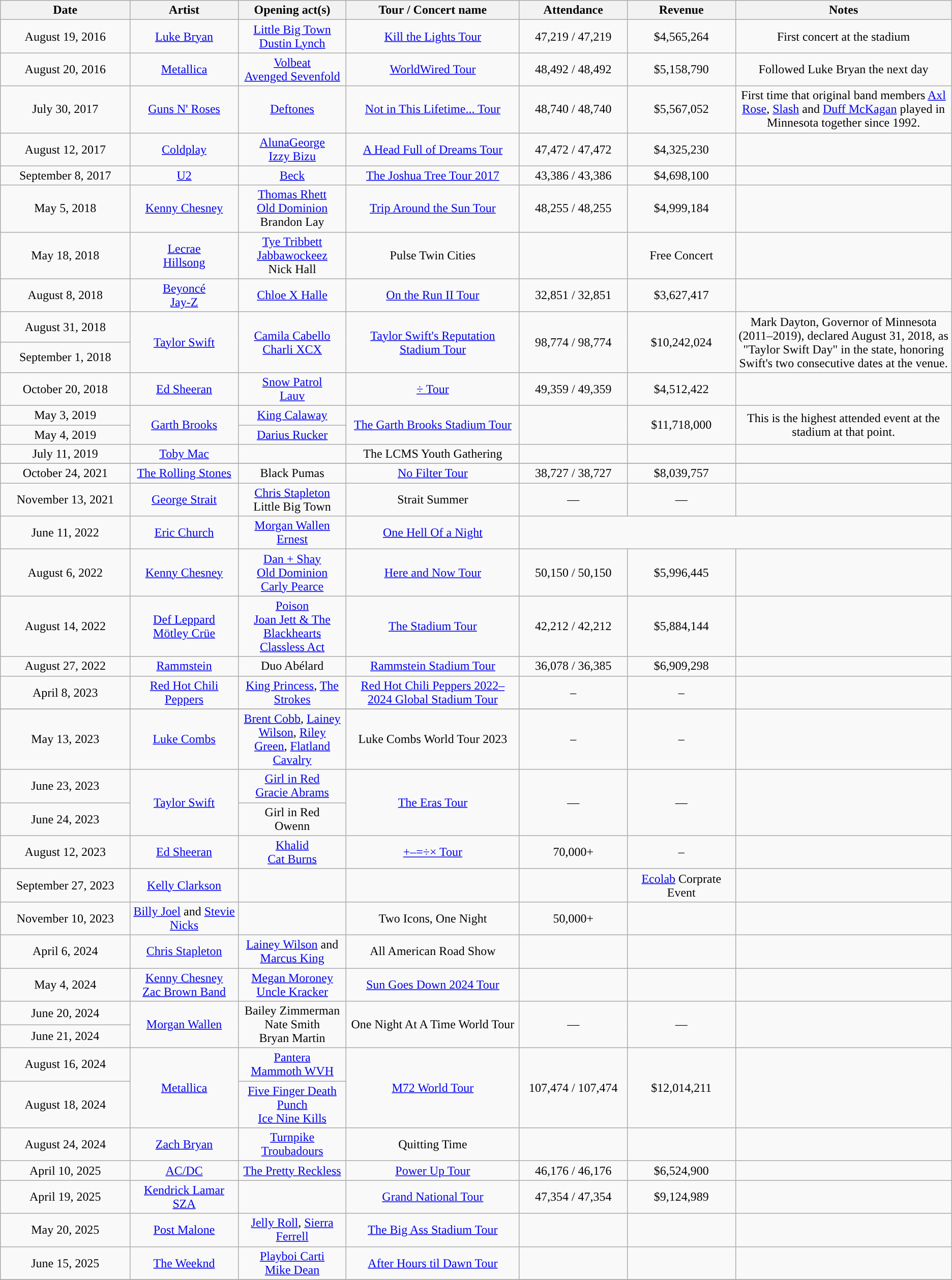<table class="wikitable" style="text-align:center;">
<tr>
<th width=12% style="text-align:center;">Date</th>
<th width=10% style="text-align:center;">Artist</th>
<th width=10% style="text-align:center;">Opening act(s)</th>
<th width=16% style="text-align:center;">Tour / Concert name</th>
<th width=10% style="text-align:center;">Attendance</th>
<th width=10% style="text-align:center;">Revenue</th>
<th width=20% style="text-align:center;">Notes</th>
</tr>
<tr>
<td>August 19, 2016</td>
<td><a href='#'>Luke Bryan</a></td>
<td><a href='#'>Little Big Town</a><br><a href='#'>Dustin Lynch</a></td>
<td><a href='#'>Kill the Lights Tour</a></td>
<td>47,219 / 47,219</td>
<td>$4,565,264</td>
<td>First concert at the stadium</td>
</tr>
<tr>
<td>August 20, 2016</td>
<td><a href='#'>Metallica</a></td>
<td><a href='#'>Volbeat</a><br><a href='#'>Avenged Sevenfold</a></td>
<td><a href='#'>WorldWired Tour</a></td>
<td>48,492	/ 48,492</td>
<td>$5,158,790</td>
<td>Followed Luke Bryan the next day</td>
</tr>
<tr>
<td>July 30, 2017</td>
<td><a href='#'>Guns N' Roses</a></td>
<td><a href='#'>Deftones</a></td>
<td><a href='#'>Not in This Lifetime... Tour</a></td>
<td>48,740 / 48,740</td>
<td>$5,567,052</td>
<td>First time that original band members <a href='#'>Axl Rose</a>, <a href='#'>Slash</a> and <a href='#'>Duff McKagan</a> played in Minnesota together since 1992.</td>
</tr>
<tr>
<td>August 12, 2017</td>
<td><a href='#'>Coldplay</a></td>
<td><a href='#'>AlunaGeorge</a><br><a href='#'>Izzy Bizu</a></td>
<td><a href='#'>A Head Full of Dreams Tour</a></td>
<td>47,472 / 47,472</td>
<td>$4,325,230</td>
<td></td>
</tr>
<tr>
<td>September 8, 2017</td>
<td><a href='#'>U2</a></td>
<td><a href='#'>Beck</a></td>
<td><a href='#'>The Joshua Tree Tour 2017</a></td>
<td>43,386 / 43,386</td>
<td>$4,698,100</td>
<td></td>
</tr>
<tr>
<td>May 5, 2018</td>
<td><a href='#'>Kenny Chesney</a></td>
<td><a href='#'>Thomas Rhett</a><br><a href='#'>Old Dominion</a><br>Brandon Lay</td>
<td><a href='#'>Trip Around the Sun Tour</a></td>
<td>48,255 / 48,255</td>
<td>$4,999,184</td>
<td></td>
</tr>
<tr>
<td>May 18, 2018</td>
<td><a href='#'>Lecrae</a> <br> <a href='#'>Hillsong</a></td>
<td><a href='#'>Tye Tribbett</a><br><a href='#'>Jabbawockeez</a> <br> Nick Hall</td>
<td>Pulse Twin Cities</td>
<td></td>
<td>Free Concert</td>
<td></td>
</tr>
<tr>
<td>August 8, 2018</td>
<td><a href='#'>Beyoncé</a><br><a href='#'>Jay-Z</a></td>
<td><a href='#'>Chloe X Halle</a></td>
<td><a href='#'>On the Run II Tour</a></td>
<td>32,851 / 32,851</td>
<td>$3,627,417</td>
<td></td>
</tr>
<tr>
<td>August 31, 2018</td>
<td rowspan="2"><a href='#'>Taylor Swift</a></td>
<td rowspan="2"><a href='#'>Camila Cabello</a><br><a href='#'>Charli XCX</a></td>
<td rowspan="2"><a href='#'>Taylor Swift's Reputation Stadium Tour</a></td>
<td rowspan="2">98,774 / 98,774</td>
<td rowspan="2">$10,242,024</td>
<td rowspan="2">Mark Dayton, Governor of Minnesota (2011–2019), declared August 31, 2018, as "Taylor Swift Day" in the state, honoring Swift's two consecutive dates at the venue.</td>
</tr>
<tr>
<td>September 1, 2018</td>
</tr>
<tr>
<td>October 20, 2018</td>
<td><a href='#'>Ed Sheeran</a></td>
<td><a href='#'>Snow Patrol</a><br><a href='#'>Lauv</a></td>
<td><a href='#'>÷ Tour</a></td>
<td>49,359 / 49,359</td>
<td>$4,512,422</td>
<td></td>
</tr>
<tr>
<td>May 3, 2019</td>
<td rowspan="2"><a href='#'>Garth Brooks</a></td>
<td rowspan="1"><a href='#'>King Calaway</a></td>
<td rowspan="2"><a href='#'>The Garth Brooks Stadium Tour</a></td>
<td rowspan="2"></td>
<td rowspan="2">$11,718,000</td>
<td rowspan="2">This is the highest attended event at the stadium at that point.</td>
</tr>
<tr>
<td>May 4, 2019</td>
<td><a href='#'>Darius Rucker</a></td>
</tr>
<tr>
<td>July 11, 2019</td>
<td><a href='#'>Toby Mac</a></td>
<td></td>
<td>The LCMS Youth Gathering</td>
<td></td>
<td></td>
<td></td>
</tr>
<tr>
</tr>
<tr>
<td>October 24, 2021</td>
<td rowspan="1"><a href='#'>The Rolling Stones</a></td>
<td rowspan="1">Black Pumas</td>
<td rowspan="1"><a href='#'>No Filter Tour</a></td>
<td rowspan="1">38,727 / 38,727</td>
<td rowspan="1">$8,039,757</td>
<td rowspan="1"></td>
</tr>
<tr>
<td>November 13, 2021</td>
<td rowspan="1"><a href='#'>George Strait</a></td>
<td rowspan="1"><a href='#'>Chris Stapleton</a><br>Little Big Town</td>
<td rowspan="1">Strait Summer</td>
<td rowspan="1">—</td>
<td rowspan="1">—</td>
<td rowspan="1"></td>
</tr>
<tr>
<td>June 11, 2022</td>
<td><a href='#'>Eric Church</a></td>
<td><a href='#'>Morgan Wallen</a><br><a href='#'>Ernest</a></td>
<td><a href='#'>One Hell Of a Night</a></td>
</tr>
<tr>
<td>August 6, 2022</td>
<td><a href='#'>Kenny Chesney</a></td>
<td><a href='#'>Dan + Shay</a><br><a href='#'>Old Dominion</a><br><a href='#'>Carly Pearce</a></td>
<td><a href='#'>Here and Now Tour</a></td>
<td>50,150 / 50,150</td>
<td>$5,996,445</td>
<td></td>
</tr>
<tr>
<td>August 14, 2022</td>
<td rowspan="1"><a href='#'>Def Leppard</a><br><a href='#'>Mötley Crüe</a></td>
<td rowspan="1"><a href='#'>Poison</a><br><a href='#'>Joan Jett & The Blackhearts</a><br><a href='#'>Classless Act</a></td>
<td rowspan="1"><a href='#'>The Stadium Tour</a></td>
<td rowspan="1">42,212 / 42,212</td>
<td rowspan="1">$5,884,144</td>
<td rowspan="1"></td>
</tr>
<tr>
<td>August 27, 2022</td>
<td rowspan="1"><a href='#'>Rammstein</a></td>
<td rowspan="1">Duo Abélard</td>
<td rowspan="1"><a href='#'>Rammstein Stadium Tour</a></td>
<td rowspan="1">36,078 / 36,385</td>
<td rowspan="1">$6,909,298</td>
<td rowspan="1"></td>
</tr>
<tr>
<td>April 8, 2023</td>
<td><a href='#'>Red Hot Chili Peppers</a></td>
<td><a href='#'>King Princess</a>, <a href='#'>The Strokes</a></td>
<td><a href='#'>Red Hot Chili Peppers 2022–2024 Global Stadium Tour</a></td>
<td>–</td>
<td>–</td>
<td></td>
</tr>
<tr>
</tr>
<tr>
<td>May 13, 2023</td>
<td><a href='#'>Luke Combs</a></td>
<td><a href='#'>Brent Cobb</a>, <a href='#'>Lainey Wilson</a>, <a href='#'>Riley Green</a>, <a href='#'>Flatland Cavalry</a></td>
<td>Luke Combs World Tour 2023</td>
<td>–</td>
<td>–</td>
</tr>
<tr>
<td>June 23, 2023</td>
<td rowspan="2"><a href='#'>Taylor Swift</a></td>
<td><a href='#'>Girl in Red</a><br><a href='#'>Gracie Abrams</a></td>
<td rowspan="2"><a href='#'>The Eras Tour</a></td>
<td rowspan="2">—</td>
<td rowspan="2">—</td>
<td rowspan="2"></td>
</tr>
<tr>
<td>June 24, 2023</td>
<td>Girl in Red<br>Owenn</td>
</tr>
<tr>
<td>August 12, 2023</td>
<td><a href='#'>Ed Sheeran</a></td>
<td><a href='#'>Khalid</a><br><a href='#'>Cat Burns</a></td>
<td><a href='#'>+–=÷× Tour</a></td>
<td>70,000+</td>
<td>–</td>
<td></td>
</tr>
<tr>
<td>September 27, 2023</td>
<td><a href='#'>Kelly Clarkson</a></td>
<td></td>
<td></td>
<td></td>
<td><a href='#'>Ecolab</a> Corprate Event</td>
<td></td>
</tr>
<tr>
<td>November 10, 2023</td>
<td><a href='#'>Billy Joel</a> and <a href='#'>Stevie Nicks</a></td>
<td></td>
<td>Two Icons, One Night</td>
<td>50,000+</td>
<td></td>
</tr>
<tr>
<td>April 6, 2024</td>
<td><a href='#'>Chris Stapleton</a></td>
<td><a href='#'>Lainey Wilson</a> and <a href='#'>Marcus King</a></td>
<td>All American Road Show</td>
<td></td>
<td></td>
<td></td>
</tr>
<tr>
<td>May 4, 2024</td>
<td><a href='#'>Kenny Chesney</a><br><a href='#'>Zac Brown Band</a></td>
<td><a href='#'>Megan Moroney</a><br><a href='#'>Uncle Kracker</a></td>
<td><a href='#'>Sun Goes Down 2024 Tour</a></td>
<td></td>
<td></td>
<td></td>
</tr>
<tr>
<td>June 20, 2024</td>
<td rowspan="2"><a href='#'>Morgan Wallen</a></td>
<td rowspan="2">Bailey Zimmerman<br>Nate Smith<br>Bryan Martin</td>
<td rowspan="2">One Night At A Time World Tour</td>
<td rowspan="2">—</td>
<td rowspan="2">—</td>
<td rowspan="2"></td>
</tr>
<tr>
<td>June 21, 2024</td>
</tr>
<tr>
<td>August 16, 2024</td>
<td rowspan="2"><a href='#'>Metallica</a></td>
<td><a href='#'>Pantera</a><br><a href='#'>Mammoth WVH</a></td>
<td rowspan="2"><a href='#'>M72 World Tour</a></td>
<td rowspan="2">107,474 / 107,474</td>
<td rowspan="2">$12,014,211</td>
<td rowspan="2"></td>
</tr>
<tr>
<td>August 18, 2024</td>
<td><a href='#'>Five Finger Death Punch</a><br><a href='#'>Ice Nine Kills</a></td>
</tr>
<tr>
<td>August 24, 2024</td>
<td><a href='#'>Zach Bryan</a></td>
<td><a href='#'>Turnpike Troubadours</a></td>
<td>Quitting Time</td>
<td></td>
<td></td>
<td></td>
</tr>
<tr>
<td>April 10, 2025</td>
<td><a href='#'>AC/DC</a></td>
<td><a href='#'>The Pretty Reckless</a></td>
<td><a href='#'>Power Up Tour</a></td>
<td>46,176 / 46,176</td>
<td>$6,524,900</td>
<td></td>
</tr>
<tr>
<td>April 19, 2025</td>
<td><a href='#'>Kendrick Lamar</a><br><a href='#'>SZA</a></td>
<td></td>
<td><a href='#'>Grand National Tour</a></td>
<td>47,354 / 47,354</td>
<td>$9,124,989</td>
<td></td>
</tr>
<tr>
<td>May 20, 2025</td>
<td><a href='#'>Post Malone</a></td>
<td><a href='#'>Jelly Roll</a>, <a href='#'>Sierra Ferrell</a></td>
<td><a href='#'>The Big Ass Stadium Tour</a></td>
<td></td>
<td></td>
<td></td>
</tr>
<tr>
<td>June 15, 2025</td>
<td><a href='#'>The Weeknd</a></td>
<td><a href='#'>Playboi Carti</a><br><a href='#'>Mike Dean</a></td>
<td><a href='#'>After Hours til Dawn Tour</a></td>
<td></td>
<td></td>
<td></td>
</tr>
<tr>
</tr>
</table>
